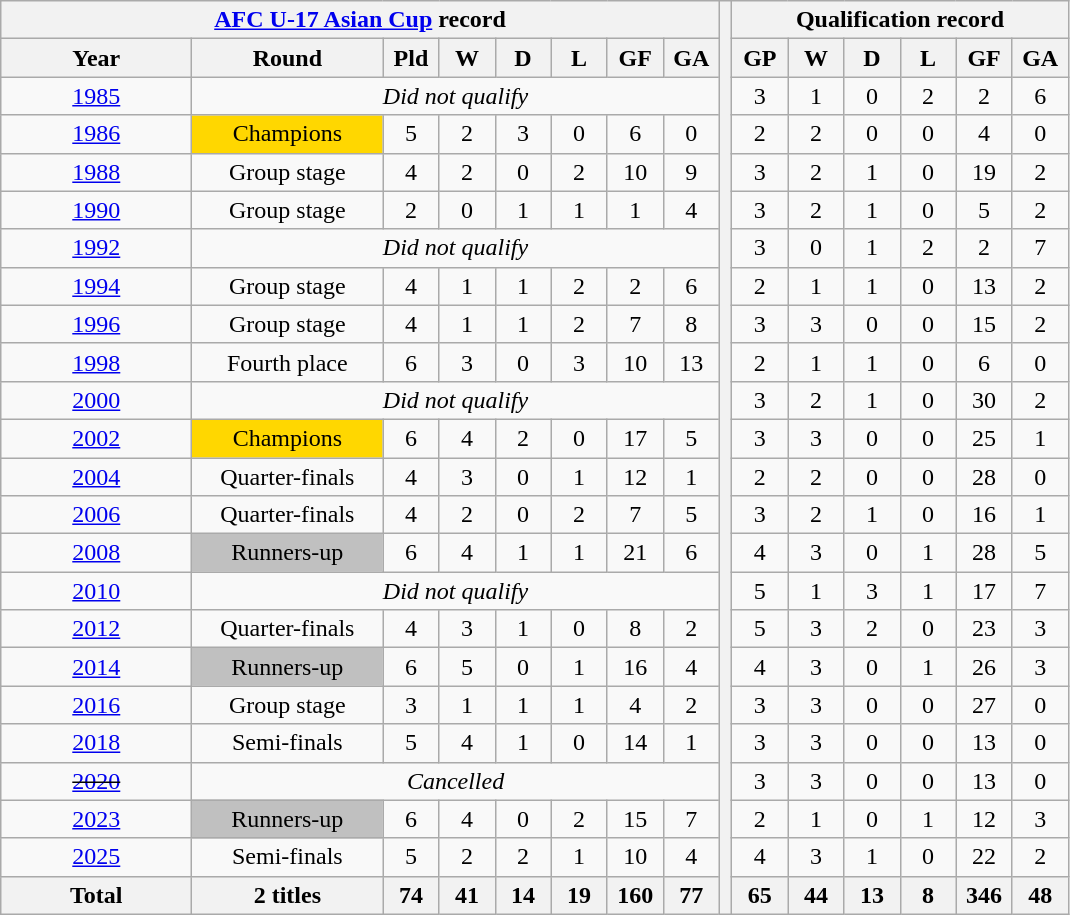<table class="wikitable" style="text-align: center">
<tr>
<th colspan="8"><a href='#'>AFC U-17 Asian Cup</a> record</th>
<th style="width:1px" rowspan="24"></th>
<th colspan="6">Qualification record</th>
</tr>
<tr>
<th width="120">Year</th>
<th width="120">Round</th>
<th width="30">Pld</th>
<th width="30">W</th>
<th width="30">D</th>
<th width="30">L</th>
<th width="30">GF</th>
<th width="30">GA</th>
<th width="30">GP</th>
<th width="30">W</th>
<th width="30">D</th>
<th width="30">L</th>
<th width="30">GF</th>
<th width="30">GA</th>
</tr>
<tr>
<td> <a href='#'>1985</a></td>
<td colspan=7><em>Did not qualify</em></td>
<td>3</td>
<td>1</td>
<td>0</td>
<td>2</td>
<td>2</td>
<td>6</td>
</tr>
<tr>
<td> <a href='#'>1986</a></td>
<td bgcolor="gold">Champions</td>
<td>5</td>
<td>2</td>
<td>3</td>
<td>0</td>
<td>6</td>
<td>0</td>
<td>2</td>
<td>2</td>
<td>0</td>
<td>0</td>
<td>4</td>
<td>0</td>
</tr>
<tr>
<td> <a href='#'>1988</a></td>
<td>Group stage</td>
<td>4</td>
<td>2</td>
<td>0</td>
<td>2</td>
<td>10</td>
<td>9</td>
<td>3</td>
<td>2</td>
<td>1</td>
<td>0</td>
<td>19</td>
<td>2</td>
</tr>
<tr>
<td> <a href='#'>1990</a></td>
<td>Group stage</td>
<td>2</td>
<td>0</td>
<td>1</td>
<td>1</td>
<td>1</td>
<td>4</td>
<td>3</td>
<td>2</td>
<td>1</td>
<td>0</td>
<td>5</td>
<td>2</td>
</tr>
<tr>
<td> <a href='#'>1992</a></td>
<td colspan=7><em>Did not qualify</em></td>
<td>3</td>
<td>0</td>
<td>1</td>
<td>2</td>
<td>2</td>
<td>7</td>
</tr>
<tr>
<td> <a href='#'>1994</a></td>
<td>Group stage</td>
<td>4</td>
<td>1</td>
<td>1</td>
<td>2</td>
<td>2</td>
<td>6</td>
<td>2</td>
<td>1</td>
<td>1</td>
<td>0</td>
<td>13</td>
<td>2</td>
</tr>
<tr>
<td> <a href='#'>1996</a></td>
<td>Group stage</td>
<td>4</td>
<td>1</td>
<td>1</td>
<td>2</td>
<td>7</td>
<td>8</td>
<td>3</td>
<td>3</td>
<td>0</td>
<td>0</td>
<td>15</td>
<td>2</td>
</tr>
<tr>
<td> <a href='#'>1998</a></td>
<td>Fourth place</td>
<td>6</td>
<td>3</td>
<td>0</td>
<td>3</td>
<td>10</td>
<td>13</td>
<td>2</td>
<td>1</td>
<td>1</td>
<td>0</td>
<td>6</td>
<td>0</td>
</tr>
<tr>
<td> <a href='#'>2000</a></td>
<td colspan=7><em>Did not qualify</em></td>
<td>3</td>
<td>2</td>
<td>1</td>
<td>0</td>
<td>30</td>
<td>2</td>
</tr>
<tr>
<td> <a href='#'>2002</a></td>
<td bgcolor="gold">Champions</td>
<td>6</td>
<td>4</td>
<td>2</td>
<td>0</td>
<td>17</td>
<td>5</td>
<td>3</td>
<td>3</td>
<td>0</td>
<td>0</td>
<td>25</td>
<td>1</td>
</tr>
<tr>
<td> <a href='#'>2004</a></td>
<td>Quarter-finals</td>
<td>4</td>
<td>3</td>
<td>0</td>
<td>1</td>
<td>12</td>
<td>1</td>
<td>2</td>
<td>2</td>
<td>0</td>
<td>0</td>
<td>28</td>
<td>0</td>
</tr>
<tr>
<td> <a href='#'>2006</a></td>
<td>Quarter-finals</td>
<td>4</td>
<td>2</td>
<td>0</td>
<td>2</td>
<td>7</td>
<td>5</td>
<td>3</td>
<td>2</td>
<td>1</td>
<td>0</td>
<td>16</td>
<td>1</td>
</tr>
<tr>
<td> <a href='#'>2008</a></td>
<td bgcolor="silver">Runners-up</td>
<td>6</td>
<td>4</td>
<td>1</td>
<td>1</td>
<td>21</td>
<td>6</td>
<td>4</td>
<td>3</td>
<td>0</td>
<td>1</td>
<td>28</td>
<td>5</td>
</tr>
<tr>
<td> <a href='#'>2010</a></td>
<td colspan=7><em>Did not qualify</em></td>
<td>5</td>
<td>1</td>
<td>3</td>
<td>1</td>
<td>17</td>
<td>7</td>
</tr>
<tr>
<td> <a href='#'>2012</a></td>
<td>Quarter-finals</td>
<td>4</td>
<td>3</td>
<td>1</td>
<td>0</td>
<td>8</td>
<td>2</td>
<td>5</td>
<td>3</td>
<td>2</td>
<td>0</td>
<td>23</td>
<td>3</td>
</tr>
<tr>
<td> <a href='#'>2014</a></td>
<td bgcolor="silver">Runners-up</td>
<td>6</td>
<td>5</td>
<td>0</td>
<td>1</td>
<td>16</td>
<td>4</td>
<td>4</td>
<td>3</td>
<td>0</td>
<td>1</td>
<td>26</td>
<td>3</td>
</tr>
<tr>
<td> <a href='#'>2016</a></td>
<td>Group stage</td>
<td>3</td>
<td>1</td>
<td>1</td>
<td>1</td>
<td>4</td>
<td>2</td>
<td>3</td>
<td>3</td>
<td>0</td>
<td>0</td>
<td>27</td>
<td>0</td>
</tr>
<tr>
<td> <a href='#'>2018</a></td>
<td>Semi-finals</td>
<td>5</td>
<td>4</td>
<td>1</td>
<td>0</td>
<td>14</td>
<td>1</td>
<td>3</td>
<td>3</td>
<td>0</td>
<td>0</td>
<td>13</td>
<td>0</td>
</tr>
<tr>
<td> <s><a href='#'>2020</a></s></td>
<td colspan=7><em>Cancelled</em></td>
<td>3</td>
<td>3</td>
<td>0</td>
<td>0</td>
<td>13</td>
<td>0</td>
</tr>
<tr>
<td> <a href='#'>2023</a></td>
<td bgcolor="silver">Runners-up</td>
<td>6</td>
<td>4</td>
<td>0</td>
<td>2</td>
<td>15</td>
<td>7</td>
<td>2</td>
<td>1</td>
<td>0</td>
<td>1</td>
<td>12</td>
<td>3</td>
</tr>
<tr>
<td> <a href='#'>2025</a></td>
<td>Semi-finals</td>
<td>5</td>
<td>2</td>
<td>2</td>
<td>1</td>
<td>10</td>
<td>4</td>
<td>4</td>
<td>3</td>
<td>1</td>
<td>0</td>
<td>22</td>
<td>2</td>
</tr>
<tr>
<th>Total</th>
<th>2 titles</th>
<th>74</th>
<th>41</th>
<th>14</th>
<th>19</th>
<th>160</th>
<th>77</th>
<th>65</th>
<th>44</th>
<th>13</th>
<th>8</th>
<th>346</th>
<th>48</th>
</tr>
</table>
